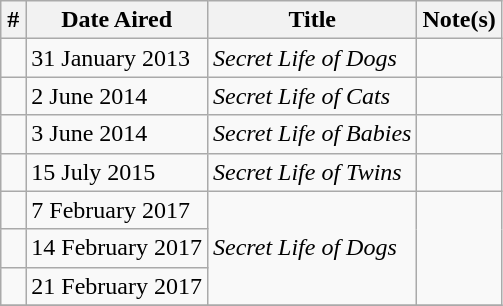<table class="wikitable">
<tr>
<th width="5%">#</th>
<th>Date Aired</th>
<th>Title</th>
<th>Note(s)</th>
</tr>
<tr>
<td></td>
<td>31 January 2013</td>
<td><em>Secret Life of Dogs</em></td>
<td></td>
</tr>
<tr>
<td></td>
<td>2 June 2014</td>
<td><em>Secret Life of Cats</em></td>
<td></td>
</tr>
<tr>
<td></td>
<td>3 June 2014</td>
<td><em>Secret Life of Babies</em></td>
<td></td>
</tr>
<tr>
<td></td>
<td>15 July 2015</td>
<td><em>Secret Life of Twins</em></td>
<td></td>
</tr>
<tr>
<td></td>
<td>7 February 2017</td>
<td rowspan=3><em>Secret Life of Dogs</em></td>
<td rowspan=3></td>
</tr>
<tr>
<td></td>
<td>14 February 2017</td>
</tr>
<tr>
<td></td>
<td>21 February 2017</td>
</tr>
<tr>
</tr>
</table>
